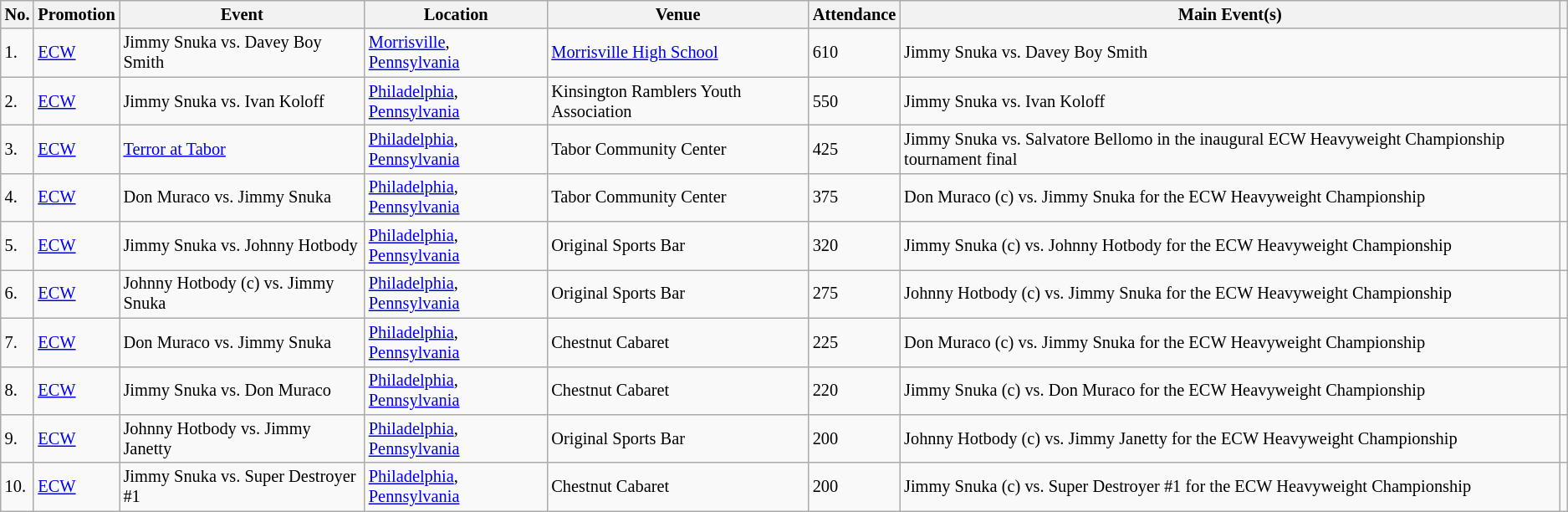<table class="wikitable sortable" style="font-size:85%;">
<tr>
<th>No.</th>
<th>Promotion</th>
<th>Event</th>
<th>Location</th>
<th>Venue</th>
<th>Attendance</th>
<th class=unsortable>Main Event(s)</th>
<th class=unsortable></th>
</tr>
<tr>
<td>1.</td>
<td><a href='#'>ECW</a></td>
<td>Jimmy Snuka vs. Davey Boy Smith <br> </td>
<td><a href='#'>Morrisville</a>, <a href='#'>Pennsylvania</a></td>
<td><a href='#'>Morrisville High School</a></td>
<td>610</td>
<td>Jimmy Snuka vs. Davey Boy Smith</td>
<td></td>
</tr>
<tr>
<td>2.</td>
<td><a href='#'>ECW</a></td>
<td>Jimmy Snuka vs. Ivan Koloff <br> </td>
<td><a href='#'>Philadelphia</a>, <a href='#'>Pennsylvania</a></td>
<td>Kinsington Ramblers Youth Association</td>
<td>550</td>
<td>Jimmy Snuka vs. Ivan Koloff</td>
<td></td>
</tr>
<tr>
<td>3.</td>
<td><a href='#'>ECW</a></td>
<td><a href='#'>Terror at Tabor</a> <br> </td>
<td><a href='#'>Philadelphia</a>, <a href='#'>Pennsylvania</a></td>
<td>Tabor Community Center</td>
<td>425</td>
<td>Jimmy Snuka vs. Salvatore Bellomo in the inaugural ECW Heavyweight Championship tournament final</td>
<td></td>
</tr>
<tr>
<td>4.</td>
<td><a href='#'>ECW</a></td>
<td>Don Muraco vs. Jimmy Snuka <br> </td>
<td><a href='#'>Philadelphia</a>, <a href='#'>Pennsylvania</a></td>
<td>Tabor Community Center</td>
<td>375</td>
<td>Don Muraco (c) vs. Jimmy Snuka for the ECW Heavyweight Championship</td>
<td></td>
</tr>
<tr>
<td>5.</td>
<td><a href='#'>ECW</a></td>
<td>Jimmy Snuka vs. Johnny Hotbody <br> </td>
<td><a href='#'>Philadelphia</a>, <a href='#'>Pennsylvania</a></td>
<td>Original Sports Bar</td>
<td>320</td>
<td>Jimmy Snuka (c) vs. Johnny Hotbody for the ECW Heavyweight Championship</td>
<td></td>
</tr>
<tr>
<td>6.</td>
<td><a href='#'>ECW</a></td>
<td>Johnny Hotbody (c) vs. Jimmy Snuka <br> </td>
<td><a href='#'>Philadelphia</a>, <a href='#'>Pennsylvania</a></td>
<td>Original Sports Bar</td>
<td>275</td>
<td>Johnny Hotbody (c) vs. Jimmy Snuka for the ECW Heavyweight Championship</td>
<td></td>
</tr>
<tr>
<td>7.</td>
<td><a href='#'>ECW</a></td>
<td>Don Muraco vs. Jimmy Snuka <br> </td>
<td><a href='#'>Philadelphia</a>, <a href='#'>Pennsylvania</a></td>
<td>Chestnut Cabaret</td>
<td>225</td>
<td>Don Muraco (c) vs. Jimmy Snuka for the ECW Heavyweight Championship</td>
<td></td>
</tr>
<tr>
<td>8.</td>
<td><a href='#'>ECW</a></td>
<td>Jimmy Snuka vs. Don Muraco <br> </td>
<td><a href='#'>Philadelphia</a>, <a href='#'>Pennsylvania</a></td>
<td>Chestnut Cabaret</td>
<td>220</td>
<td>Jimmy Snuka (c) vs. Don Muraco for the ECW Heavyweight Championship</td>
<td></td>
</tr>
<tr>
<td>9.</td>
<td><a href='#'>ECW</a></td>
<td>Johnny Hotbody vs. Jimmy Janetty <br> </td>
<td><a href='#'>Philadelphia</a>, <a href='#'>Pennsylvania</a></td>
<td>Original Sports Bar</td>
<td>200</td>
<td>Johnny Hotbody (c) vs. Jimmy Janetty for the ECW Heavyweight Championship</td>
<td></td>
</tr>
<tr>
<td>10.</td>
<td><a href='#'>ECW</a></td>
<td>Jimmy Snuka vs. Super Destroyer #1 <br> </td>
<td><a href='#'>Philadelphia</a>, <a href='#'>Pennsylvania</a></td>
<td>Chestnut Cabaret</td>
<td>200</td>
<td>Jimmy Snuka (c) vs. Super Destroyer #1 for the ECW Heavyweight Championship</td>
<td></td>
</tr>
</table>
